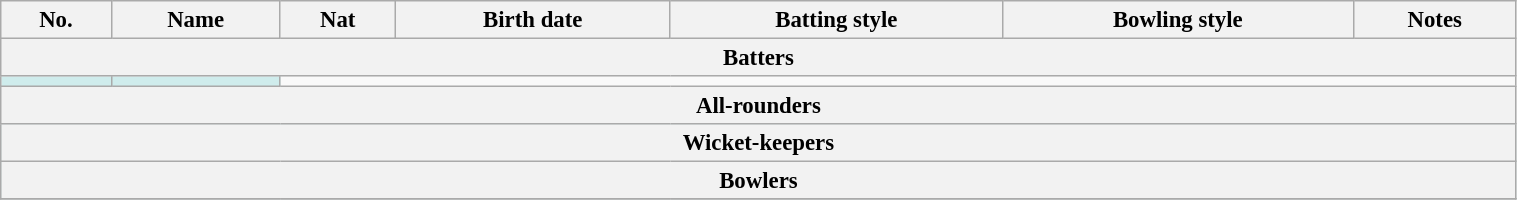<table class="wikitable sortable"  style="font-size:95%; width:80%;">
<tr>
<th>No.</th>
<th>Name</th>
<th>Nat</th>
<th>Birth date</th>
<th>Batting style</th>
<th>Bowling style</th>
<th>Notes</th>
</tr>
<tr>
<th colspan="7">Batters</th>
</tr>
<tr bgcolor="#CFECEC">
<td></td>
<td></td>
</tr>
<tr>
<th colspan="7">All-rounders</th>
</tr>
<tr bgcolor="#CFECEC">
<th colspan="7">Wicket-keepers</th>
</tr>
<tr bgcolor="#CFECEC">
<th colspan="7">Bowlers</th>
</tr>
<tr>
</tr>
</table>
